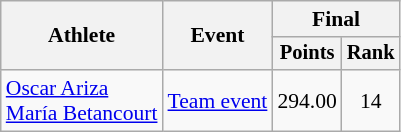<table class=wikitable style="font-size:90%;">
<tr>
<th rowspan="2">Athlete</th>
<th rowspan="2">Event</th>
<th colspan="2">Final</th>
</tr>
<tr style="font-size:95%">
<th>Points</th>
<th>Rank</th>
</tr>
<tr align=center>
<td align=left><a href='#'>Oscar Ariza</a><br><a href='#'>María Betancourt</a></td>
<td align=left><a href='#'>Team event</a></td>
<td>294.00</td>
<td>14</td>
</tr>
</table>
